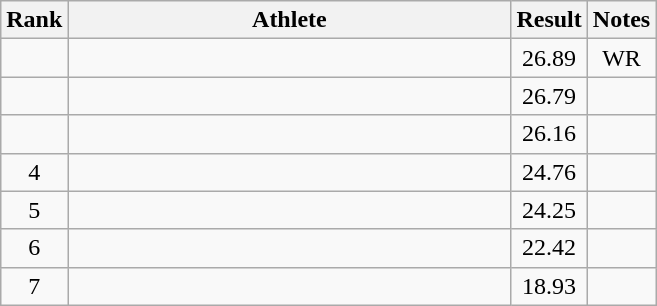<table class="wikitable" style="text-align:center">
<tr>
<th>Rank</th>
<th Style="width:18em">Athlete</th>
<th>Result</th>
<th>Notes</th>
</tr>
<tr>
<td></td>
<td style="text-align:left"></td>
<td>26.89</td>
<td>WR</td>
</tr>
<tr>
<td></td>
<td style="text-align:left"></td>
<td>26.79</td>
<td></td>
</tr>
<tr>
<td></td>
<td style="text-align:left"></td>
<td>26.16</td>
<td></td>
</tr>
<tr>
<td>4</td>
<td style="text-align:left"></td>
<td>24.76</td>
<td></td>
</tr>
<tr>
<td>5</td>
<td style="text-align:left"></td>
<td>24.25</td>
<td></td>
</tr>
<tr>
<td>6</td>
<td style="text-align:left"></td>
<td>22.42</td>
<td></td>
</tr>
<tr>
<td>7</td>
<td style="text-align:left"></td>
<td>18.93</td>
<td></td>
</tr>
</table>
